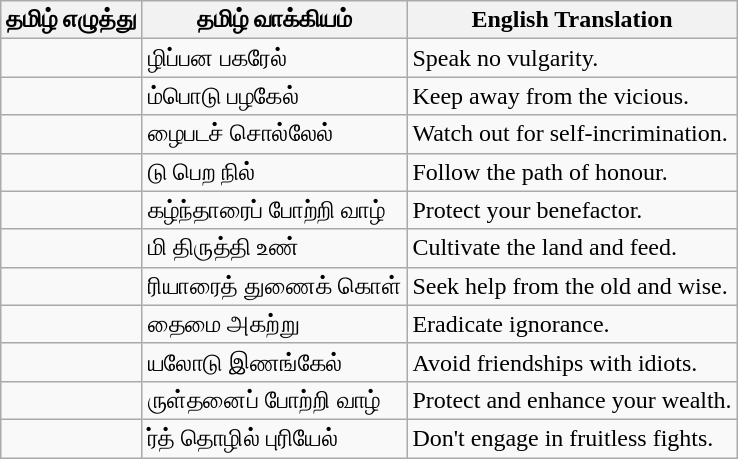<table class="wikitable">
<tr>
<th>தமிழ் எழுத்து</th>
<th>தமிழ் வாக்கியம்</th>
<th>English Translation</th>
</tr>
<tr>
<td></td>
<td>ழிப்பன பகரேல்</td>
<td>Speak no vulgarity.</td>
</tr>
<tr>
<td></td>
<td>ம்பொடு பழகேல்</td>
<td>Keep away from the vicious.</td>
</tr>
<tr>
<td></td>
<td>ழைபடச் சொல்லேல்</td>
<td>Watch out for self-incrimination.</td>
</tr>
<tr>
<td></td>
<td>டு பெற நில்</td>
<td>Follow the path of honour.</td>
</tr>
<tr>
<td></td>
<td>கழ்ந்தாரைப் போற்றி வாழ்</td>
<td>Protect your benefactor.</td>
</tr>
<tr>
<td></td>
<td>மி திருத்தி உண்</td>
<td>Cultivate the land and feed.</td>
</tr>
<tr>
<td></td>
<td>ரியாரைத் துணைக் கொள்</td>
<td>Seek help from the old and wise.</td>
</tr>
<tr>
<td></td>
<td>தைமை அகற்று</td>
<td>Eradicate ignorance.</td>
</tr>
<tr>
<td></td>
<td>யலோடு இணங்கேல்</td>
<td>Avoid friendships with idiots.</td>
</tr>
<tr>
<td></td>
<td>ருள்தனைப் போற்றி வாழ்</td>
<td>Protect and enhance your wealth.</td>
</tr>
<tr>
<td></td>
<td>ர்த் தொழில் புரியேல்</td>
<td>Don't engage in fruitless fights.</td>
</tr>
</table>
